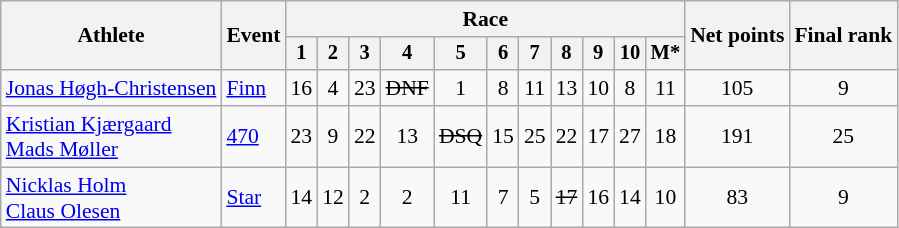<table class="wikitable" style="font-size:90%">
<tr>
<th rowspan=2>Athlete</th>
<th rowspan=2>Event</th>
<th colspan=11>Race</th>
<th rowspan=2>Net points</th>
<th rowspan=2>Final rank</th>
</tr>
<tr style="font-size:95%">
<th>1</th>
<th>2</th>
<th>3</th>
<th>4</th>
<th>5</th>
<th>6</th>
<th>7</th>
<th>8</th>
<th>9</th>
<th>10</th>
<th>M*</th>
</tr>
<tr align=center>
<td align=left><a href='#'>Jonas Høgh-Christensen</a></td>
<td align=left><a href='#'>Finn</a></td>
<td>16</td>
<td>4</td>
<td>23</td>
<td><s>DNF</s></td>
<td>1</td>
<td>8</td>
<td>11</td>
<td>13</td>
<td>10</td>
<td>8</td>
<td>11</td>
<td>105</td>
<td>9</td>
</tr>
<tr align=center>
<td align=left><a href='#'>Kristian Kjærgaard</a><br><a href='#'>Mads Møller</a></td>
<td align=left><a href='#'>470</a></td>
<td>23</td>
<td>9</td>
<td>22</td>
<td>13</td>
<td><s>DSQ</s></td>
<td>15</td>
<td>25</td>
<td>22</td>
<td>17</td>
<td>27</td>
<td>18</td>
<td>191</td>
<td>25</td>
</tr>
<tr align=center>
<td align=left><a href='#'>Nicklas Holm</a><br><a href='#'>Claus Olesen</a></td>
<td align=left><a href='#'>Star</a></td>
<td>14</td>
<td>12</td>
<td>2</td>
<td>2</td>
<td>11</td>
<td>7</td>
<td>5</td>
<td><s>17</s></td>
<td>16</td>
<td>14</td>
<td>10</td>
<td>83</td>
<td>9</td>
</tr>
</table>
